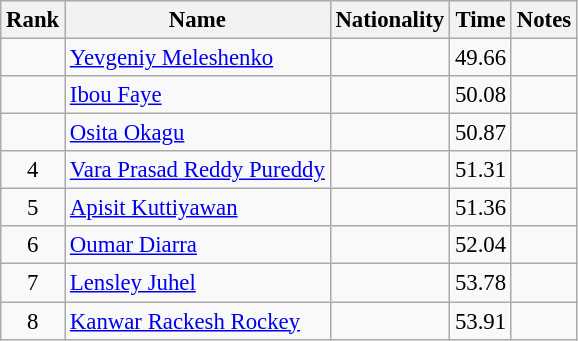<table class="wikitable sortable" style="text-align:center;font-size:95%">
<tr>
<th>Rank</th>
<th>Name</th>
<th>Nationality</th>
<th>Time</th>
<th>Notes</th>
</tr>
<tr>
<td></td>
<td align=left><a href='#'>Yevgeniy Meleshenko</a></td>
<td align=left></td>
<td>49.66</td>
<td></td>
</tr>
<tr>
<td></td>
<td align=left><a href='#'>Ibou Faye</a></td>
<td align=left></td>
<td>50.08</td>
<td></td>
</tr>
<tr>
<td></td>
<td align=left><a href='#'>Osita Okagu</a></td>
<td align=left></td>
<td>50.87</td>
<td></td>
</tr>
<tr>
<td>4</td>
<td align=left><a href='#'>Vara Prasad Reddy Pureddy</a></td>
<td align=left></td>
<td>51.31</td>
<td></td>
</tr>
<tr>
<td>5</td>
<td align=left><a href='#'>Apisit Kuttiyawan</a></td>
<td align=left></td>
<td>51.36</td>
<td></td>
</tr>
<tr>
<td>6</td>
<td align=left><a href='#'>Oumar Diarra</a></td>
<td align=left></td>
<td>52.04</td>
<td></td>
</tr>
<tr>
<td>7</td>
<td align=left><a href='#'>Lensley Juhel</a></td>
<td align=left></td>
<td>53.78</td>
<td></td>
</tr>
<tr>
<td>8</td>
<td align=left><a href='#'>Kanwar Rackesh Rockey</a></td>
<td align=left></td>
<td>53.91</td>
<td></td>
</tr>
</table>
